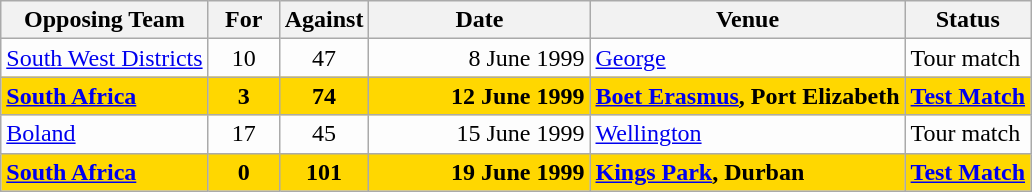<table class=wikitable>
<tr>
<th>Opposing Team</th>
<th>For</th>
<th>Against</th>
<th>Date</th>
<th>Venue</th>
<th>Status</th>
</tr>
<tr bgcolor=#fdfdfd>
<td><a href='#'>South West Districts</a></td>
<td align=center width=40>10</td>
<td align=center width=40>47</td>
<td width=140 align=right>8 June 1999</td>
<td><a href='#'>George</a></td>
<td>Tour match</td>
</tr>
<tr bgcolor=gold>
<td><strong><a href='#'>South Africa</a></strong></td>
<td align=center width=40><strong>3</strong></td>
<td align=center width=40><strong>74</strong></td>
<td width=140 align=right><strong>12 June 1999</strong></td>
<td><strong><a href='#'>Boet Erasmus</a>, Port Elizabeth</strong></td>
<td><strong><a href='#'>Test Match</a></strong></td>
</tr>
<tr bgcolor=#fdfdfd>
<td><a href='#'>Boland</a></td>
<td align=center width=40>17</td>
<td align=center width=40>45</td>
<td width=140 align=right>15 June 1999</td>
<td><a href='#'>Wellington</a></td>
<td>Tour match</td>
</tr>
<tr bgcolor=gold>
<td><strong><a href='#'>South Africa</a></strong></td>
<td align=center width=40><strong>0</strong></td>
<td align=center width=40><strong>101</strong></td>
<td width=140 align=right><strong>19 June 1999</strong></td>
<td><strong><a href='#'>Kings Park</a>, Durban</strong></td>
<td><strong><a href='#'>Test Match</a></strong></td>
</tr>
</table>
